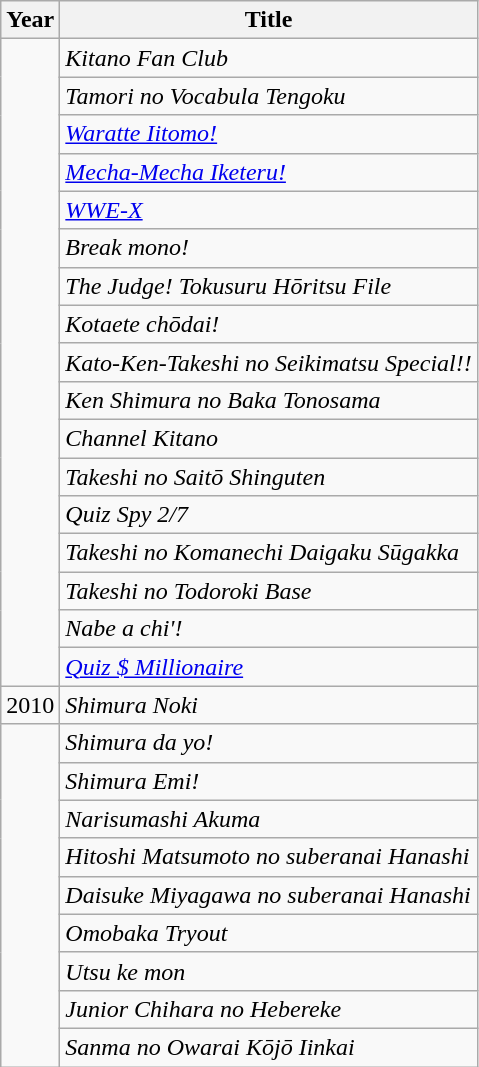<table class="wikitable">
<tr>
<th>Year</th>
<th>Title</th>
</tr>
<tr>
<td rowspan="17"></td>
<td><em>Kitano Fan Club</em></td>
</tr>
<tr>
<td><em>Tamori no Vocabula Tengoku</em></td>
</tr>
<tr>
<td><em><a href='#'>Waratte Iitomo!</a></em></td>
</tr>
<tr>
<td><em><a href='#'>Mecha-Mecha Iketeru!</a></em></td>
</tr>
<tr>
<td><em><a href='#'>WWE-X</a></em></td>
</tr>
<tr>
<td><em>Break mono!</em></td>
</tr>
<tr>
<td><em>The Judge! Tokusuru Hōritsu File</em></td>
</tr>
<tr>
<td><em>Kotaete chōdai!</em></td>
</tr>
<tr>
<td><em>Kato-Ken-Takeshi no Seikimatsu Special!!</em></td>
</tr>
<tr>
<td><em>Ken Shimura no Baka Tonosama</em></td>
</tr>
<tr>
<td><em>Channel Kitano</em></td>
</tr>
<tr>
<td><em>Takeshi no Saitō Shinguten</em></td>
</tr>
<tr>
<td><em>Quiz Spy 2/7</em></td>
</tr>
<tr>
<td><em>Takeshi no Komanechi Daigaku Sūgakka</em></td>
</tr>
<tr>
<td><em>Takeshi no Todoroki Base</em></td>
</tr>
<tr>
<td><em>Nabe a chi'!</em></td>
</tr>
<tr>
<td><em><a href='#'>Quiz $ Millionaire</a></em></td>
</tr>
<tr>
<td>2010</td>
<td><em>Shimura Noki</em></td>
</tr>
<tr>
<td rowspan="9"></td>
<td><em>Shimura da yo!</em></td>
</tr>
<tr>
<td><em>Shimura Emi!</em></td>
</tr>
<tr>
<td><em>Narisumashi Akuma</em></td>
</tr>
<tr>
<td><em>Hitoshi Matsumoto no suberanai Hanashi</em></td>
</tr>
<tr>
<td><em>Daisuke Miyagawa no suberanai Hanashi</em></td>
</tr>
<tr>
<td><em>Omobaka Tryout</em></td>
</tr>
<tr>
<td><em>Utsu ke mon</em></td>
</tr>
<tr>
<td><em>Junior Chihara no Hebereke</em></td>
</tr>
<tr>
<td><em>Sanma no Owarai Kōjō Iinkai</em></td>
</tr>
</table>
